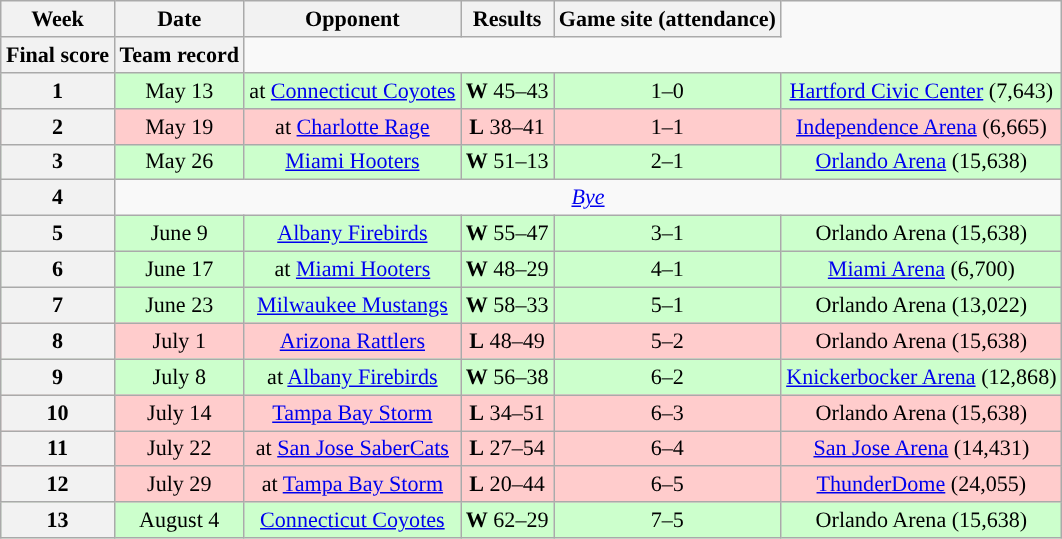<table class="wikitable" style="font-size: 92%;" "align=center">
<tr>
<th>Week</th>
<th>Date</th>
<th>Opponent</th>
<th>Results</th>
<th>Game site (attendance)</th>
</tr>
<tr>
<th>Final score</th>
<th>Team record</th>
</tr>
<tr style="background:#cfc">
<th>1</th>
<td style="text-align:center;">May 13</td>
<td style="text-align:center;">at <a href='#'>Connecticut Coyotes</a></td>
<td style="text-align:center;"><strong>W</strong> 45–43</td>
<td style="text-align:center;">1–0</td>
<td style="text-align:center;"><a href='#'>Hartford Civic Center</a> (7,643)</td>
</tr>
<tr style="background:#fcc">
<th>2</th>
<td style="text-align:center;">May 19</td>
<td style="text-align:center;">at <a href='#'>Charlotte Rage</a></td>
<td style="text-align:center;"><strong>L</strong> 38–41</td>
<td style="text-align:center;">1–1</td>
<td style="text-align:center;"><a href='#'>Independence Arena</a> (6,665)</td>
</tr>
<tr style="background:#cfc">
<th>3</th>
<td style="text-align:center;">May 26</td>
<td style="text-align:center;"><a href='#'>Miami Hooters</a></td>
<td style="text-align:center;"><strong>W</strong> 51–13</td>
<td style="text-align:center;">2–1</td>
<td style="text-align:center;"><a href='#'>Orlando Arena</a> (15,638)</td>
</tr>
<tr style=>
<th>4</th>
<td colspan="8" style="text-align:center;"><em><a href='#'>Bye</a></em></td>
</tr>
<tr style="background:#cfc">
<th>5</th>
<td style="text-align:center;">June 9</td>
<td style="text-align:center;"><a href='#'>Albany Firebirds</a></td>
<td style="text-align:center;"><strong>W</strong> 55–47</td>
<td style="text-align:center;">3–1</td>
<td style="text-align:center;">Orlando Arena (15,638)</td>
</tr>
<tr style="background:#cfc">
<th>6</th>
<td style="text-align:center;">June 17</td>
<td style="text-align:center;">at <a href='#'>Miami Hooters</a></td>
<td style="text-align:center;"><strong>W</strong> 48–29</td>
<td style="text-align:center;">4–1</td>
<td style="text-align:center;"><a href='#'>Miami Arena</a> (6,700)</td>
</tr>
<tr style="background:#cfc">
<th>7</th>
<td style="text-align:center;">June 23</td>
<td style="text-align:center;"><a href='#'>Milwaukee Mustangs</a></td>
<td style="text-align:center;"><strong>W</strong> 58–33</td>
<td style="text-align:center;">5–1</td>
<td style="text-align:center;">Orlando Arena (13,022)</td>
</tr>
<tr style="background:#fcc">
<th>8</th>
<td style="text-align:center;">July 1</td>
<td style="text-align:center;"><a href='#'>Arizona Rattlers</a></td>
<td style="text-align:center;"><strong>L</strong> 48–49</td>
<td style="text-align:center;">5–2</td>
<td style="text-align:center;">Orlando Arena (15,638)</td>
</tr>
<tr style="background:#cfc">
<th>9</th>
<td style="text-align:center;">July 8</td>
<td style="text-align:center;">at <a href='#'>Albany Firebirds</a></td>
<td style="text-align:center;"><strong>W</strong> 56–38</td>
<td style="text-align:center;">6–2</td>
<td style="text-align:center;"><a href='#'>Knickerbocker Arena</a> (12,868)</td>
</tr>
<tr style="background:#fcc">
<th>10</th>
<td style="text-align:center;">July 14</td>
<td style="text-align:center;"><a href='#'>Tampa Bay Storm</a></td>
<td style="text-align:center;"><strong>L</strong> 34–51</td>
<td style="text-align:center;">6–3</td>
<td style="text-align:center;">Orlando Arena (15,638)</td>
</tr>
<tr style="background:#fcc">
<th>11</th>
<td style="text-align:center;">July 22</td>
<td style="text-align:center;">at <a href='#'>San Jose SaberCats</a></td>
<td style="text-align:center;"><strong>L</strong> 27–54</td>
<td style="text-align:center;">6–4</td>
<td style="text-align:center;"><a href='#'>San Jose Arena</a> (14,431)</td>
</tr>
<tr style="background:#fcc">
<th>12</th>
<td style="text-align:center;">July 29</td>
<td style="text-align:center;">at <a href='#'>Tampa Bay Storm</a></td>
<td style="text-align:center;"><strong>L</strong> 20–44</td>
<td style="text-align:center;">6–5</td>
<td style="text-align:center;"><a href='#'>ThunderDome</a> (24,055)</td>
</tr>
<tr style="background:#cfc">
<th>13</th>
<td style="text-align:center;">August 4</td>
<td style="text-align:center;"><a href='#'>Connecticut Coyotes</a></td>
<td style="text-align:center;"><strong>W</strong> 62–29</td>
<td style="text-align:center;">7–5</td>
<td style="text-align:center;">Orlando Arena (15,638)</td>
</tr>
</table>
